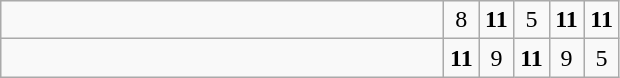<table class="wikitable">
<tr>
<td style="width:18em"></td>
<td align=center style="width:1em">8</td>
<td align=center style="width:1em"><strong>11</strong></td>
<td align=center style="width:1em">5</td>
<td align=center style="width:1em"><strong>11</strong></td>
<td align=center style="width:1em"><strong>11</strong></td>
</tr>
<tr>
<td style="width:18em"></td>
<td align=center style="width:1em"><strong>11</strong></td>
<td align=center style="width:1em">9</td>
<td align=center style="width:1em"><strong>11</strong></td>
<td align=center style="width:1em">9</td>
<td align=center style="width:1em">5</td>
</tr>
</table>
